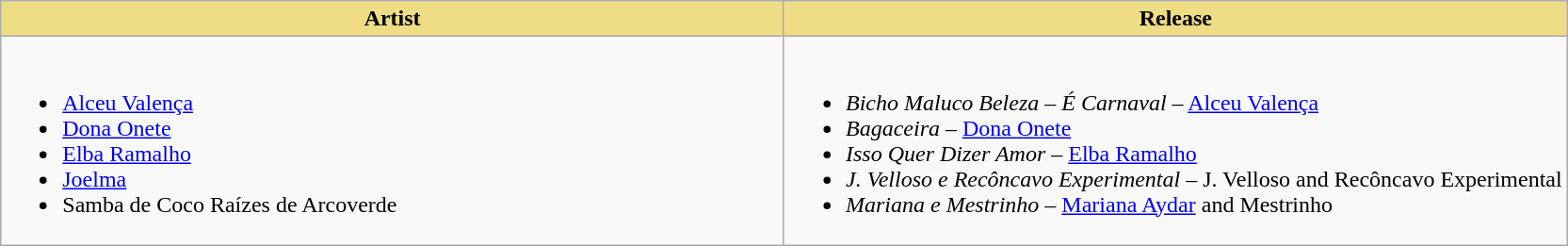<table class="wikitable" style="width=">
<tr>
<th style="background:#EEDD85; width:50%">Artist</th>
<th style="background:#EEDD85; width:50%">Release</th>
</tr>
<tr>
<td style="vertical-align:top"><br><ul><li><a href='#'>Alceu Valença</a></li><li><a href='#'>Dona Onete</a></li><li><a href='#'>Elba Ramalho</a></li><li><a href='#'>Joelma</a></li><li>Samba de Coco Raízes de Arcoverde</li></ul></td>
<td style="vertical-align:top"><br><ul><li><em>Bicho Maluco Beleza – É Carnaval</em> – <a href='#'>Alceu Valença</a></li><li><em>Bagaceira</em> – <a href='#'>Dona Onete</a></li><li><em>Isso Quer Dizer Amor</em> – <a href='#'>Elba Ramalho</a></li><li><em>J. Velloso e Recôncavo Experimental</em> – J. Velloso and Recôncavo Experimental</li><li><em>Mariana e Mestrinho</em> – <a href='#'>Mariana Aydar</a> and Mestrinho</li></ul></td>
</tr>
</table>
